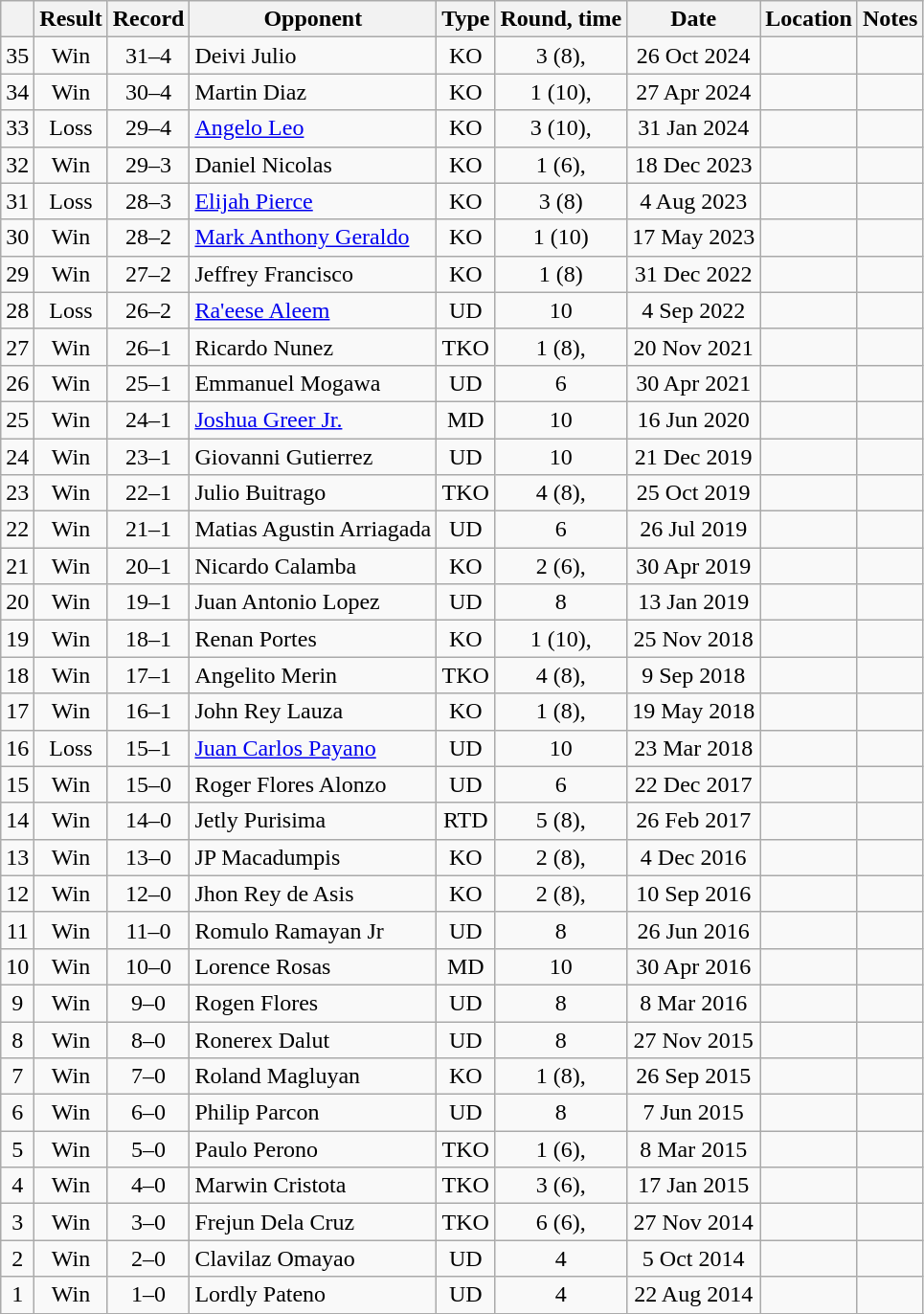<table class="wikitable" style="text-align:center">
<tr>
<th></th>
<th>Result</th>
<th>Record</th>
<th>Opponent</th>
<th>Type</th>
<th>Round, time</th>
<th>Date</th>
<th>Location</th>
<th>Notes</th>
</tr>
<tr>
<td>35</td>
<td>Win</td>
<td>31–4</td>
<td style="text-align:left;">Deivi Julio</td>
<td>KO</td>
<td>3 (8), </td>
<td>26 Oct 2024</td>
<td style="text-align:left;"></td>
<td></td>
</tr>
<tr>
<td>34</td>
<td>Win</td>
<td>30–4</td>
<td style="text-align:left;">Martin Diaz</td>
<td>KO</td>
<td>1 (10), </td>
<td>27 Apr 2024</td>
<td style="text-align:left;"></td>
<td></td>
</tr>
<tr>
<td>33</td>
<td>Loss</td>
<td>29–4</td>
<td style="text-align:left;"><a href='#'>Angelo Leo</a></td>
<td>KO</td>
<td>3 (10), </td>
<td>31 Jan 2024</td>
<td style="text-align:left;"></td>
<td align=left></td>
</tr>
<tr>
<td>32</td>
<td>Win</td>
<td>29–3</td>
<td style="text-align:left;">Daniel Nicolas</td>
<td>KO</td>
<td>1 (6), </td>
<td>18 Dec 2023</td>
<td style="text-align:left;"></td>
<td></td>
</tr>
<tr>
<td>31</td>
<td>Loss</td>
<td>28–3</td>
<td style="text-align:left;"><a href='#'>Elijah Pierce</a></td>
<td>KO</td>
<td>3 (8) </td>
<td>4 Aug 2023</td>
<td style="text-align:left;"></td>
<td></td>
</tr>
<tr>
<td>30</td>
<td>Win</td>
<td>28–2</td>
<td style="text-align:left;"><a href='#'>Mark Anthony Geraldo</a></td>
<td>KO</td>
<td>1 (10) </td>
<td>17 May 2023</td>
<td style="text-align:left;"></td>
<td></td>
</tr>
<tr>
<td>29</td>
<td>Win</td>
<td>27–2</td>
<td style="text-align:left;">Jeffrey Francisco</td>
<td>KO</td>
<td>1 (8) </td>
<td>31 Dec 2022</td>
<td style="text-align:left;"></td>
<td></td>
</tr>
<tr>
<td>28</td>
<td>Loss</td>
<td>26–2</td>
<td style="text-align:left;"><a href='#'>Ra'eese Aleem</a></td>
<td>UD</td>
<td>10</td>
<td>4 Sep 2022</td>
<td style="text-align:left;"></td>
<td style="text-align:left;"></td>
</tr>
<tr>
<td>27</td>
<td>Win</td>
<td>26–1</td>
<td style="text-align:left;">Ricardo Nunez</td>
<td>TKO</td>
<td>1 (8), </td>
<td>20 Nov 2021</td>
<td style="text-align:left;"></td>
<td style="text-align:left;"></td>
</tr>
<tr>
<td>26</td>
<td>Win</td>
<td>25–1</td>
<td style="text-align:left;">Emmanuel Mogawa</td>
<td>UD</td>
<td>6</td>
<td>30 Apr 2021</td>
<td style="text-align:left;"></td>
<td style="text-align:left;"></td>
</tr>
<tr>
<td>25</td>
<td>Win</td>
<td>24–1</td>
<td style="text-align:left;"><a href='#'>Joshua Greer Jr.</a></td>
<td>MD</td>
<td>10</td>
<td>16 Jun 2020</td>
<td style="text-align:left;"></td>
<td style="text-align:left;"></td>
</tr>
<tr>
<td>24</td>
<td>Win</td>
<td>23–1</td>
<td style="text-align:left;">Giovanni Gutierrez</td>
<td>UD</td>
<td>10</td>
<td>21 Dec 2019</td>
<td style="text-align:left;"></td>
<td style="text-align:left;"></td>
</tr>
<tr>
<td>23</td>
<td>Win</td>
<td>22–1</td>
<td style="text-align:left;">Julio Buitrago</td>
<td>TKO</td>
<td>4 (8), </td>
<td>25 Oct 2019</td>
<td style="text-align:left;"></td>
<td style="text-align:left;"></td>
</tr>
<tr>
<td>22</td>
<td>Win</td>
<td>21–1</td>
<td style="text-align:left;">Matias Agustin Arriagada</td>
<td>UD</td>
<td>6</td>
<td>26 Jul 2019</td>
<td style="text-align:left;"></td>
<td style="text-align:left;"></td>
</tr>
<tr>
<td>21</td>
<td>Win</td>
<td>20–1</td>
<td style="text-align:left;">Nicardo Calamba</td>
<td>KO</td>
<td>2 (6), </td>
<td>30 Apr 2019</td>
<td style="text-align:left;"></td>
<td style="text-align:left;"></td>
</tr>
<tr>
<td>20</td>
<td>Win</td>
<td>19–1</td>
<td style="text-align:left;">Juan Antonio Lopez</td>
<td>UD</td>
<td>8</td>
<td>13 Jan 2019</td>
<td style="text-align:left;"></td>
<td style="text-align:left;"></td>
</tr>
<tr>
<td>19</td>
<td>Win</td>
<td>18–1</td>
<td style="text-align:left;">Renan Portes</td>
<td>KO</td>
<td>1 (10), </td>
<td>25 Nov 2018</td>
<td style="text-align:left;"></td>
<td style="text-align:left;"></td>
</tr>
<tr>
<td>18</td>
<td>Win</td>
<td>17–1</td>
<td style="text-align:left;">Angelito Merin</td>
<td>TKO</td>
<td>4 (8), </td>
<td>9 Sep 2018</td>
<td style="text-align:left;"></td>
<td style="text-align:left;"></td>
</tr>
<tr>
<td>17</td>
<td>Win</td>
<td>16–1</td>
<td style="text-align:left;">John Rey Lauza</td>
<td>KO</td>
<td>1 (8), </td>
<td>19 May 2018</td>
<td style="text-align:left;"></td>
<td style="text-align:left;"></td>
</tr>
<tr>
<td>16</td>
<td>Loss</td>
<td>15–1</td>
<td style="text-align:left;"><a href='#'>Juan Carlos Payano</a></td>
<td>UD</td>
<td>10</td>
<td>23 Mar 2018</td>
<td style="text-align:left;"></td>
<td style="text-align:left;"></td>
</tr>
<tr>
<td>15</td>
<td>Win</td>
<td>15–0</td>
<td style="text-align:left;">Roger Flores Alonzo</td>
<td>UD</td>
<td>6</td>
<td>22 Dec 2017</td>
<td style="text-align:left;"></td>
<td style="text-align:left;"></td>
</tr>
<tr>
<td>14</td>
<td>Win</td>
<td>14–0</td>
<td style="text-align:left;">Jetly Purisima</td>
<td>RTD</td>
<td>5 (8), </td>
<td>26 Feb 2017</td>
<td style="text-align:left;"></td>
<td style="text-align:left;"></td>
</tr>
<tr>
<td>13</td>
<td>Win</td>
<td>13–0</td>
<td style="text-align:left;">JP Macadumpis</td>
<td>KO</td>
<td>2 (8), </td>
<td>4 Dec 2016</td>
<td style="text-align:left;"></td>
<td style="text-align:left;"></td>
</tr>
<tr>
<td>12</td>
<td>Win</td>
<td>12–0</td>
<td style="text-align:left;">Jhon Rey de Asis</td>
<td>KO</td>
<td>2 (8), </td>
<td>10 Sep 2016</td>
<td style="text-align:left;"></td>
<td style="text-align:left;"></td>
</tr>
<tr>
<td>11</td>
<td>Win</td>
<td>11–0</td>
<td style="text-align:left;">Romulo Ramayan Jr</td>
<td>UD</td>
<td>8</td>
<td>26 Jun 2016</td>
<td style="text-align:left;"></td>
<td style="text-align:left;"></td>
</tr>
<tr>
<td>10</td>
<td>Win</td>
<td>10–0</td>
<td style="text-align:left;">Lorence Rosas</td>
<td>MD</td>
<td>10</td>
<td>30 Apr 2016</td>
<td style="text-align:left;"></td>
<td style="text-align:left;"></td>
</tr>
<tr>
<td>9</td>
<td>Win</td>
<td>9–0</td>
<td style="text-align:left;">Rogen Flores</td>
<td>UD</td>
<td>8</td>
<td>8 Mar 2016</td>
<td style="text-align:left;"></td>
<td style="text-align:left;"></td>
</tr>
<tr>
<td>8</td>
<td>Win</td>
<td>8–0</td>
<td style="text-align:left;">Ronerex Dalut</td>
<td>UD</td>
<td>8</td>
<td>27 Nov 2015</td>
<td style="text-align:left;"></td>
<td style="text-align:left;"></td>
</tr>
<tr>
<td>7</td>
<td>Win</td>
<td>7–0</td>
<td style="text-align:left;">Roland Magluyan</td>
<td>KO</td>
<td>1 (8), </td>
<td>26 Sep 2015</td>
<td style="text-align:left;"></td>
<td style="text-align:left;"></td>
</tr>
<tr>
<td>6</td>
<td>Win</td>
<td>6–0</td>
<td style="text-align:left;">Philip Parcon</td>
<td>UD</td>
<td>8</td>
<td>7 Jun 2015</td>
<td style="text-align:left;"></td>
<td style="text-align:left;"></td>
</tr>
<tr>
<td>5</td>
<td>Win</td>
<td>5–0</td>
<td style="text-align:left;">Paulo Perono</td>
<td>TKO</td>
<td>1 (6), </td>
<td>8 Mar 2015</td>
<td style="text-align:left;"></td>
<td style="text-align:left;"></td>
</tr>
<tr>
<td>4</td>
<td>Win</td>
<td>4–0</td>
<td style="text-align:left;">Marwin Cristota</td>
<td>TKO</td>
<td>3 (6), </td>
<td>17 Jan 2015</td>
<td style="text-align:left;"></td>
<td style="text-align:left;"></td>
</tr>
<tr>
<td>3</td>
<td>Win</td>
<td>3–0</td>
<td style="text-align:left;">Frejun Dela Cruz</td>
<td>TKO</td>
<td>6 (6), </td>
<td>27 Nov 2014</td>
<td style="text-align:left;"></td>
<td style="text-align:left;"></td>
</tr>
<tr>
<td>2</td>
<td>Win</td>
<td>2–0</td>
<td style="text-align:left;">Clavilaz Omayao</td>
<td>UD</td>
<td>4</td>
<td>5 Oct 2014</td>
<td style="text-align:left;"></td>
<td style="text-align:left;"></td>
</tr>
<tr>
<td>1</td>
<td>Win</td>
<td>1–0</td>
<td style="text-align:left;">Lordly Pateno</td>
<td>UD</td>
<td>4</td>
<td>22 Aug 2014</td>
<td style="text-align:left;"></td>
<td style="text-align:left;"></td>
</tr>
<tr>
</tr>
</table>
